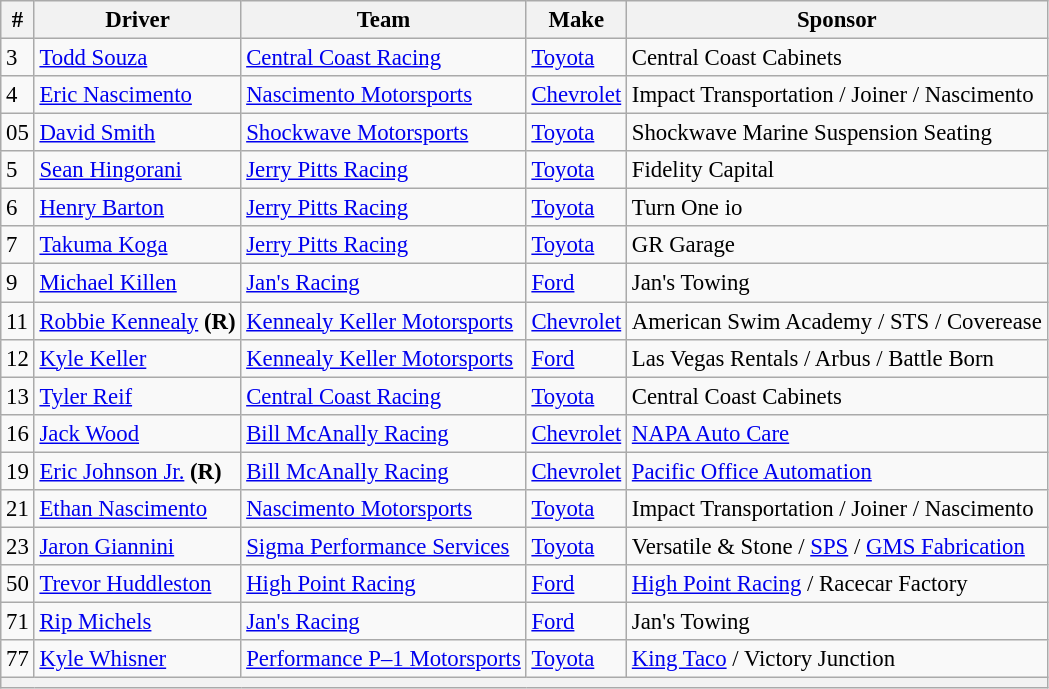<table class="wikitable" style="font-size: 95%;">
<tr>
<th>#</th>
<th>Driver</th>
<th>Team</th>
<th>Make</th>
<th>Sponsor</th>
</tr>
<tr>
<td>3</td>
<td><a href='#'>Todd Souza</a></td>
<td><a href='#'>Central Coast Racing</a></td>
<td><a href='#'>Toyota</a></td>
<td nowrap>Central Coast Cabinets</td>
</tr>
<tr>
<td>4</td>
<td><a href='#'>Eric Nascimento</a></td>
<td><a href='#'>Nascimento Motorsports</a></td>
<td><a href='#'>Chevrolet</a></td>
<td nowrap>Impact Transportation / Joiner / Nascimento</td>
</tr>
<tr>
<td>05</td>
<td><a href='#'>David Smith</a></td>
<td><a href='#'>Shockwave Motorsports</a></td>
<td><a href='#'>Toyota</a></td>
<td>Shockwave Marine Suspension Seating</td>
</tr>
<tr>
<td>5</td>
<td nowrap=""><a href='#'>Sean Hingorani</a></td>
<td><a href='#'>Jerry Pitts Racing</a></td>
<td><a href='#'>Toyota</a></td>
<td>Fidelity Capital</td>
</tr>
<tr>
<td>6</td>
<td><a href='#'>Henry Barton</a></td>
<td><a href='#'>Jerry Pitts Racing</a></td>
<td><a href='#'>Toyota</a></td>
<td>Turn One io</td>
</tr>
<tr>
<td>7</td>
<td><a href='#'>Takuma Koga</a></td>
<td><a href='#'>Jerry Pitts Racing</a></td>
<td><a href='#'>Toyota</a></td>
<td>GR Garage</td>
</tr>
<tr>
<td>9</td>
<td><a href='#'>Michael Killen</a></td>
<td><a href='#'>Jan's Racing</a></td>
<td><a href='#'>Ford</a></td>
<td>Jan's Towing</td>
</tr>
<tr>
<td>11</td>
<td nowrap=""><a href='#'>Robbie Kennealy</a> <strong>(R)</strong></td>
<td><a href='#'>Kennealy Keller Motorsports</a></td>
<td><a href='#'>Chevrolet</a></td>
<td>American Swim Academy / STS / Coverease</td>
</tr>
<tr>
<td>12</td>
<td><a href='#'>Kyle Keller</a></td>
<td><a href='#'>Kennealy Keller Motorsports</a></td>
<td><a href='#'>Ford</a></td>
<td>Las Vegas Rentals / Arbus / Battle Born</td>
</tr>
<tr>
<td>13</td>
<td><a href='#'>Tyler Reif</a></td>
<td nowrap><a href='#'>Central Coast Racing</a></td>
<td><a href='#'>Toyota</a></td>
<td>Central Coast Cabinets</td>
</tr>
<tr>
<td>16</td>
<td><a href='#'>Jack Wood</a></td>
<td><a href='#'>Bill McAnally Racing</a></td>
<td><a href='#'>Chevrolet</a></td>
<td><a href='#'>NAPA Auto Care</a></td>
</tr>
<tr>
<td>19</td>
<td><a href='#'>Eric Johnson Jr.</a> <strong>(R)</strong></td>
<td><a href='#'>Bill McAnally Racing</a></td>
<td><a href='#'>Chevrolet</a></td>
<td><a href='#'>Pacific Office Automation</a></td>
</tr>
<tr>
<td>21</td>
<td><a href='#'>Ethan Nascimento</a></td>
<td><a href='#'>Nascimento Motorsports</a></td>
<td><a href='#'>Toyota</a></td>
<td>Impact Transportation / Joiner / Nascimento</td>
</tr>
<tr>
<td>23</td>
<td><a href='#'>Jaron Giannini</a></td>
<td><a href='#'>Sigma Performance Services</a></td>
<td><a href='#'>Toyota</a></td>
<td>Versatile & Stone / <a href='#'>SPS</a> / <a href='#'>GMS Fabrication</a></td>
</tr>
<tr>
<td>50</td>
<td><a href='#'>Trevor Huddleston</a></td>
<td><a href='#'>High Point Racing</a></td>
<td><a href='#'>Ford</a></td>
<td><a href='#'>High Point Racing</a> / Racecar Factory</td>
</tr>
<tr>
<td>71</td>
<td><a href='#'>Rip Michels</a></td>
<td><a href='#'>Jan's Racing</a></td>
<td><a href='#'>Ford</a></td>
<td>Jan's Towing</td>
</tr>
<tr>
<td>77</td>
<td><a href='#'>Kyle Whisner</a></td>
<td nowrap><a href='#'>Performance P–1 Motorsports</a></td>
<td><a href='#'>Toyota</a></td>
<td><a href='#'>King Taco</a> / Victory Junction</td>
</tr>
<tr>
<th colspan="5"></th>
</tr>
</table>
